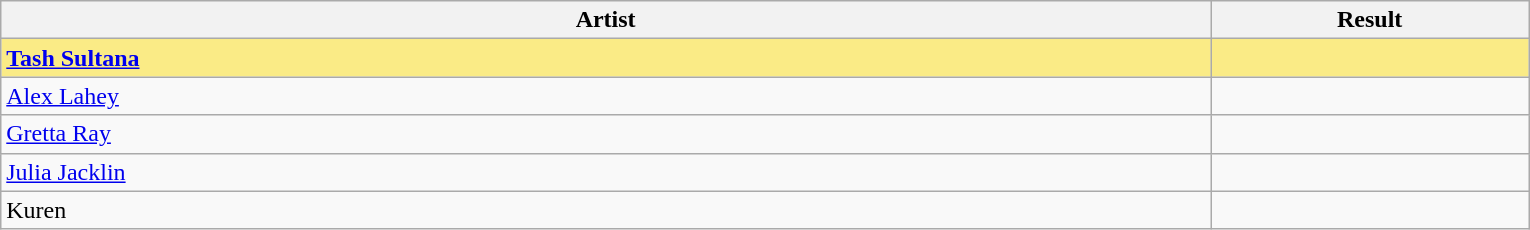<table class="sortable wikitable">
<tr>
<th width="19%">Artist</th>
<th width="5%">Result</th>
</tr>
<tr style="background:#FAEB86">
<td><strong><a href='#'>Tash Sultana</a></strong></td>
<td></td>
</tr>
<tr>
<td><a href='#'>Alex Lahey</a></td>
<td></td>
</tr>
<tr>
<td><a href='#'>Gretta Ray</a></td>
<td></td>
</tr>
<tr>
<td><a href='#'>Julia Jacklin</a></td>
<td></td>
</tr>
<tr>
<td>Kuren</td>
<td></td>
</tr>
</table>
